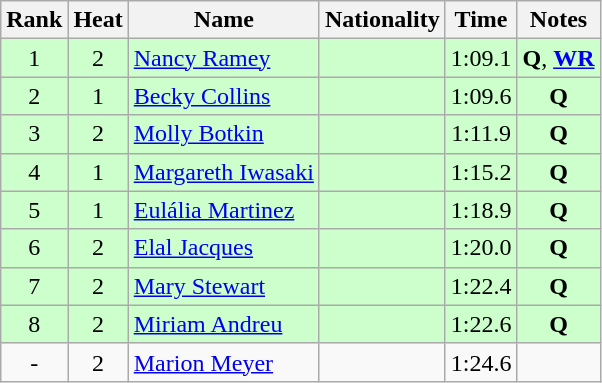<table class="wikitable sortable" style="text-align:center">
<tr>
<th>Rank</th>
<th>Heat</th>
<th>Name</th>
<th>Nationality</th>
<th>Time</th>
<th>Notes</th>
</tr>
<tr bgcolor=ccffcc>
<td>1</td>
<td>2</td>
<td align=left><a href='#'>Nancy Ramey</a></td>
<td align=left></td>
<td>1:09.1</td>
<td><strong>Q</strong>, <strong><a href='#'>WR</a></strong></td>
</tr>
<tr bgcolor=ccffcc>
<td>2</td>
<td>1</td>
<td align=left><a href='#'>Becky Collins</a></td>
<td align=left></td>
<td>1:09.6</td>
<td><strong>Q</strong></td>
</tr>
<tr bgcolor=ccffcc>
<td>3</td>
<td>2</td>
<td align=left><a href='#'>Molly Botkin</a></td>
<td align=left></td>
<td>1:11.9</td>
<td><strong>Q</strong></td>
</tr>
<tr bgcolor=ccffcc>
<td>4</td>
<td>1</td>
<td align=left><a href='#'>Margareth Iwasaki</a></td>
<td align=left></td>
<td>1:15.2</td>
<td><strong>Q</strong></td>
</tr>
<tr bgcolor=ccffcc>
<td>5</td>
<td>1</td>
<td align=left><a href='#'>Eulália Martinez</a></td>
<td align=left></td>
<td>1:18.9</td>
<td><strong>Q</strong></td>
</tr>
<tr bgcolor=ccffcc>
<td>6</td>
<td>2</td>
<td align=left><a href='#'>Elal Jacques</a></td>
<td align=left></td>
<td>1:20.0</td>
<td><strong>Q</strong></td>
</tr>
<tr bgcolor=ccffcc>
<td>7</td>
<td>2</td>
<td align=left><a href='#'>Mary Stewart</a></td>
<td align=left></td>
<td>1:22.4</td>
<td><strong>Q</strong></td>
</tr>
<tr bgcolor=ccffcc>
<td>8</td>
<td>2</td>
<td align=left><a href='#'>Miriam Andreu</a></td>
<td align=left></td>
<td>1:22.6</td>
<td><strong>Q</strong></td>
</tr>
<tr>
<td>-</td>
<td>2</td>
<td align=left><a href='#'>Marion Meyer</a></td>
<td align=left></td>
<td>1:24.6</td>
<td></td>
</tr>
</table>
